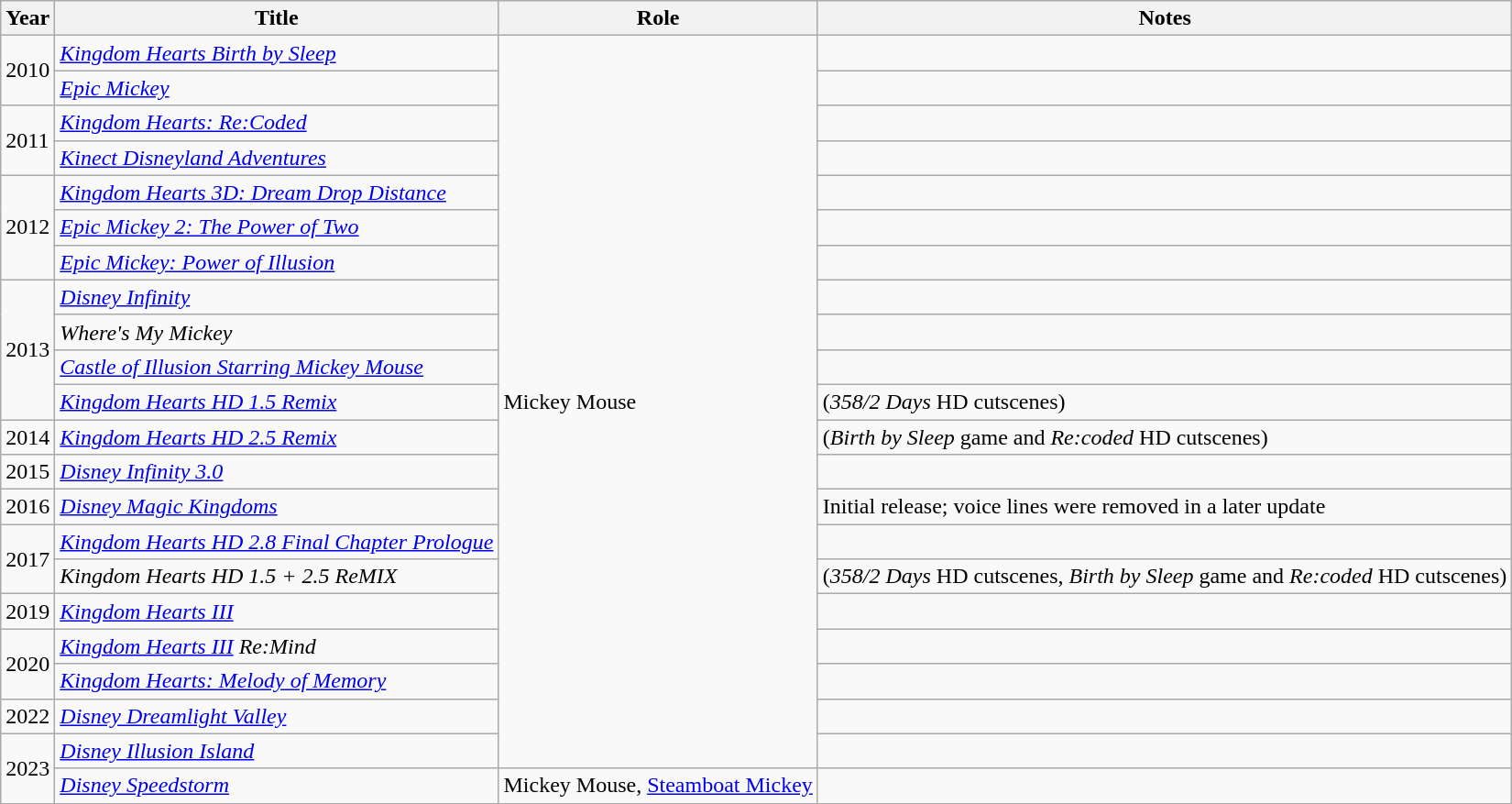<table class="wikitable">
<tr>
<th>Year</th>
<th>Title</th>
<th>Role</th>
<th>Notes</th>
</tr>
<tr>
<td rowspan="2">2010</td>
<td><em><a href='#'>Kingdom Hearts Birth by Sleep</a></em></td>
<td rowspan="21">Mickey Mouse</td>
<td></td>
</tr>
<tr>
<td><em><a href='#'>Epic Mickey</a></em></td>
<td></td>
</tr>
<tr>
<td rowspan="2">2011</td>
<td><em><a href='#'>Kingdom Hearts: Re:Coded</a></em></td>
<td></td>
</tr>
<tr>
<td><em><a href='#'>Kinect Disneyland Adventures</a></em></td>
<td></td>
</tr>
<tr>
<td rowspan="3">2012</td>
<td><em><a href='#'>Kingdom Hearts 3D: Dream Drop Distance</a></em></td>
<td></td>
</tr>
<tr>
<td><em><a href='#'>Epic Mickey 2: The Power of Two</a></em></td>
<td></td>
</tr>
<tr>
<td><em><a href='#'>Epic Mickey: Power of Illusion</a></em></td>
<td></td>
</tr>
<tr>
<td rowspan="4">2013</td>
<td><em><a href='#'>Disney Infinity</a></em></td>
<td></td>
</tr>
<tr>
<td><em>Where's My Mickey</em></td>
<td></td>
</tr>
<tr>
<td><em><a href='#'>Castle of Illusion Starring Mickey Mouse</a></em></td>
<td></td>
</tr>
<tr>
<td><em><a href='#'>Kingdom Hearts HD 1.5 Remix</a></em></td>
<td>(<em>358/2 Days</em> HD cutscenes)</td>
</tr>
<tr>
<td>2014</td>
<td><em><a href='#'>Kingdom Hearts HD 2.5 Remix</a></em></td>
<td>(<em>Birth by Sleep</em> game and <em>Re:coded</em> HD cutscenes)</td>
</tr>
<tr>
<td>2015</td>
<td><em><a href='#'>Disney Infinity 3.0</a></em></td>
<td></td>
</tr>
<tr>
<td>2016</td>
<td><em><a href='#'>Disney Magic Kingdoms</a></em></td>
<td>Initial release; voice lines were removed in a later update</td>
</tr>
<tr>
<td rowspan="2">2017</td>
<td><em><a href='#'>Kingdom Hearts HD 2.8 Final Chapter Prologue</a></em></td>
<td></td>
</tr>
<tr>
<td><em>Kingdom Hearts HD 1.5 + 2.5 ReMIX</em></td>
<td>(<em>358/2 Days</em> HD cutscenes, <em>Birth by Sleep</em> game and <em>Re:coded</em> HD cutscenes)</td>
</tr>
<tr>
<td>2019</td>
<td><em><a href='#'>Kingdom Hearts III</a></em></td>
<td></td>
</tr>
<tr>
<td rowspan="2">2020</td>
<td><em><a href='#'>Kingdom Hearts III</a> Re:Mind</em></td>
<td></td>
</tr>
<tr>
<td><em><a href='#'>Kingdom Hearts: Melody of Memory</a></em></td>
<td></td>
</tr>
<tr>
<td>2022</td>
<td><em><a href='#'>Disney Dreamlight Valley</a></em></td>
<td></td>
</tr>
<tr>
<td rowspan="2">2023</td>
<td><em><a href='#'>Disney Illusion Island</a></em></td>
<td></td>
</tr>
<tr>
<td><em><a href='#'>Disney Speedstorm</a></em></td>
<td>Mickey Mouse, <a href='#'>Steamboat Mickey</a></td>
<td></td>
</tr>
</table>
